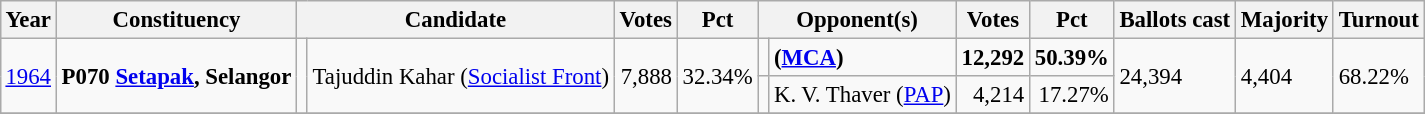<table class="wikitable" style="margin:0.5em ; font-size:95%">
<tr>
<th>Year</th>
<th>Constituency</th>
<th colspan=2>Candidate</th>
<th>Votes</th>
<th>Pct</th>
<th colspan=2>Opponent(s)</th>
<th>Votes</th>
<th>Pct</th>
<th>Ballots cast</th>
<th>Majority</th>
<th>Turnout</th>
</tr>
<tr>
<td rowspan=2><a href='#'>1964</a></td>
<td rowspan=2><strong>P070 <a href='#'>Setapak</a>, Selangor</strong></td>
<td rowspan=2 ></td>
<td rowspan=2>Tajuddin Kahar (<a href='#'>Socialist Front</a>)</td>
<td rowspan=2 align=right>7,888</td>
<td rowspan=2>32.34%</td>
<td></td>
<td><strong> (<a href='#'>MCA</a>)</strong></td>
<td align=right><strong>12,292</strong></td>
<td><strong>50.39%</strong></td>
<td rowspan=2>24,394</td>
<td rowspan=2>4,404</td>
<td rowspan=2>68.22%</td>
</tr>
<tr>
<td></td>
<td>K. V. Thaver (<a href='#'>PAP</a>)</td>
<td align="right">4,214</td>
<td align=right>17.27%</td>
</tr>
<tr>
</tr>
</table>
